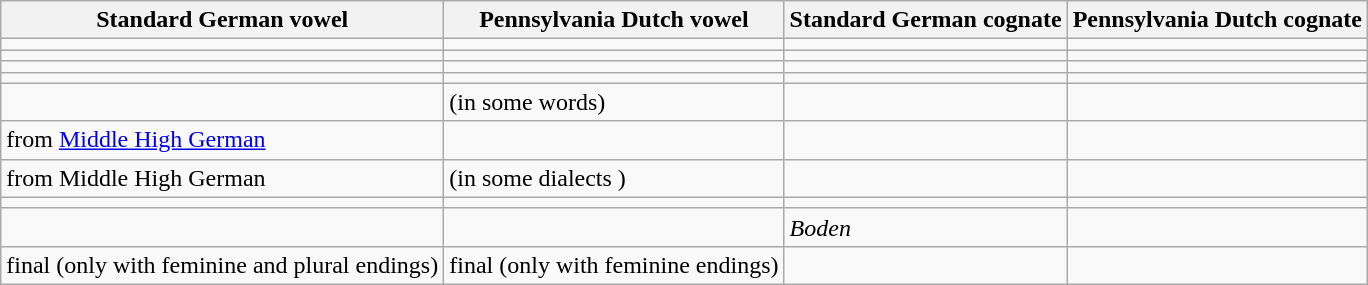<table class="wikitable">
<tr>
<th>Standard German vowel</th>
<th>Pennsylvania Dutch vowel</th>
<th>Standard German cognate</th>
<th>Pennsylvania Dutch cognate</th>
</tr>
<tr>
<td></td>
<td></td>
<td></td>
<td></td>
</tr>
<tr>
<td></td>
<td></td>
<td></td>
<td></td>
</tr>
<tr>
<td></td>
<td></td>
<td></td>
<td></td>
</tr>
<tr>
<td></td>
<td></td>
<td></td>
<td></td>
</tr>
<tr>
<td></td>
<td> (in some words)</td>
<td></td>
<td></td>
</tr>
<tr>
<td> from <a href='#'>Middle High German</a> </td>
<td></td>
<td></td>
<td></td>
</tr>
<tr>
<td> from Middle High German </td>
<td> (in some dialects )</td>
<td></td>
<td></td>
</tr>
<tr>
<td></td>
<td></td>
<td></td>
<td></td>
</tr>
<tr>
<td></td>
<td></td>
<td><em>Boden</em></td>
<td></td>
</tr>
<tr>
<td>final  (only with feminine and plural endings)</td>
<td>final  (only with feminine endings)</td>
<td></td>
<td></td>
</tr>
</table>
